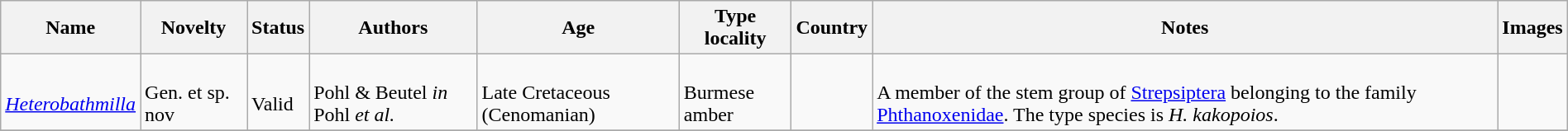<table class="wikitable sortable" align="center" width="100%">
<tr>
<th>Name</th>
<th>Novelty</th>
<th>Status</th>
<th>Authors</th>
<th>Age</th>
<th>Type locality</th>
<th>Country</th>
<th>Notes</th>
<th>Images</th>
</tr>
<tr>
<td><br><em><a href='#'>Heterobathmilla</a></em></td>
<td><br>Gen. et sp. nov</td>
<td><br>Valid</td>
<td><br>Pohl & Beutel <em>in</em> Pohl <em>et al.</em></td>
<td><br>Late Cretaceous (Cenomanian)</td>
<td><br>Burmese amber</td>
<td><br></td>
<td><br>A member of the stem group of <a href='#'>Strepsiptera</a> belonging to the family <a href='#'>Phthanoxenidae</a>. The type species is <em>H. kakopoios</em>.</td>
<td></td>
</tr>
<tr>
</tr>
</table>
